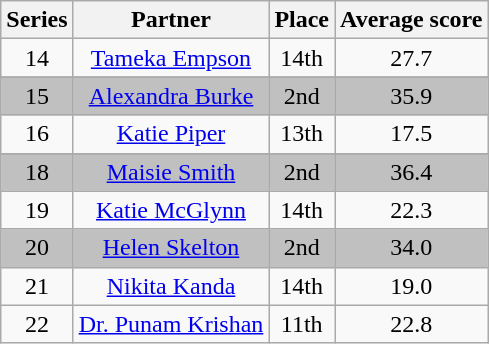<table class="wikitable" style="text-align:center;">
<tr>
<th>Series</th>
<th>Partner</th>
<th>Place</th>
<th>Average score</th>
</tr>
<tr>
<td>14</td>
<td><a href='#'>Tameka Empson</a></td>
<td>14th</td>
<td>27.7</td>
</tr>
<tr>
</tr>
<tr bgcolor="silver">
<td>15</td>
<td><a href='#'>Alexandra Burke</a></td>
<td>2nd</td>
<td>35.9</td>
</tr>
<tr>
<td>16</td>
<td><a href='#'>Katie Piper</a></td>
<td>13th</td>
<td>17.5</td>
</tr>
<tr>
</tr>
<tr bgcolor="silver">
<td>18</td>
<td><a href='#'>Maisie Smith</a></td>
<td>2nd</td>
<td>36.4</td>
</tr>
<tr>
<td>19</td>
<td><a href='#'>Katie McGlynn</a></td>
<td>14th</td>
<td>22.3</td>
</tr>
<tr bgcolor="silver">
<td>20</td>
<td><a href='#'>Helen Skelton</a></td>
<td>2nd</td>
<td>34.0</td>
</tr>
<tr>
<td>21</td>
<td><a href='#'>Nikita Kanda</a></td>
<td>14th</td>
<td>19.0</td>
</tr>
<tr>
<td>22</td>
<td><a href='#'>Dr. Punam Krishan</a></td>
<td>11th</td>
<td>22.8</td>
</tr>
</table>
